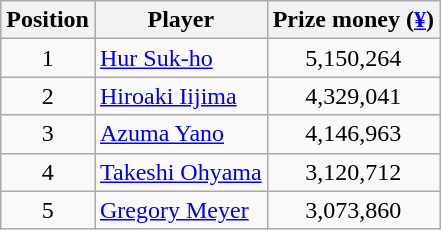<table class="wikitable">
<tr>
<th>Position</th>
<th>Player</th>
<th>Prize money (<a href='#'>¥</a>)</th>
</tr>
<tr>
<td align=center>1</td>
<td> <a href='#'>Hur Suk-ho</a></td>
<td align=center>5,150,264</td>
</tr>
<tr>
<td align=center>2</td>
<td> <a href='#'>Hiroaki Iijima</a></td>
<td align=center>4,329,041</td>
</tr>
<tr>
<td align=center>3</td>
<td> <a href='#'>Azuma Yano</a></td>
<td align=center>4,146,963</td>
</tr>
<tr>
<td align=center>4</td>
<td> <a href='#'>Takeshi Ohyama</a></td>
<td align=center>3,120,712</td>
</tr>
<tr>
<td align=center>5</td>
<td> <a href='#'>Gregory Meyer</a></td>
<td align=center>3,073,860</td>
</tr>
</table>
